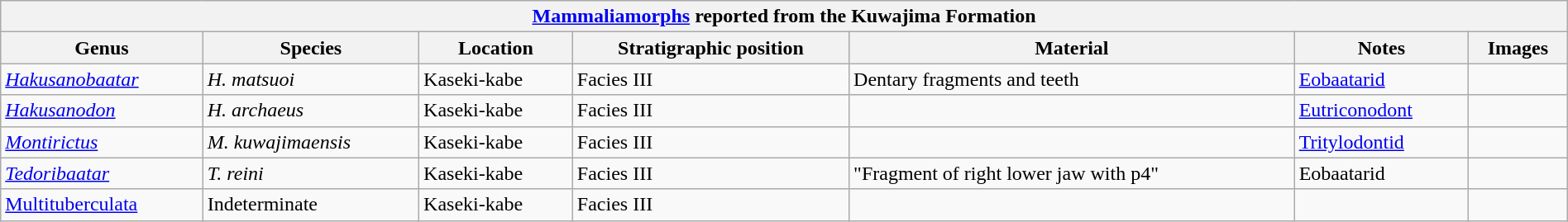<table class="wikitable" align="center" width="100%">
<tr>
<th colspan="7" align="center"><strong><a href='#'>Mammaliamorphs</a> reported from the Kuwajima Formation</strong></th>
</tr>
<tr>
<th>Genus</th>
<th>Species</th>
<th>Location</th>
<th>Stratigraphic position</th>
<th>Material</th>
<th>Notes</th>
<th>Images</th>
</tr>
<tr>
<td><em><a href='#'>Hakusanobaatar</a></em></td>
<td><em>H. matsuoi</em></td>
<td>Kaseki-kabe</td>
<td>Facies III</td>
<td>Dentary fragments and teeth</td>
<td><a href='#'>Eobaatarid</a></td>
<td></td>
</tr>
<tr>
<td><em><a href='#'>Hakusanodon</a></em></td>
<td><em>H. archaeus</em></td>
<td>Kaseki-kabe</td>
<td>Facies III</td>
<td></td>
<td><a href='#'>Eutriconodont</a></td>
<td></td>
</tr>
<tr>
<td><em><a href='#'>Montirictus</a></em></td>
<td><em>M. kuwajimaensis</em></td>
<td>Kaseki-kabe</td>
<td>Facies III</td>
<td></td>
<td><a href='#'>Tritylodontid</a></td>
<td></td>
</tr>
<tr>
<td><em><a href='#'>Tedoribaatar</a></em></td>
<td><em>T. reini</em></td>
<td>Kaseki-kabe</td>
<td>Facies III</td>
<td>"Fragment of right lower jaw with p4"</td>
<td>Eobaatarid</td>
<td></td>
</tr>
<tr>
<td><a href='#'>Multituberculata</a></td>
<td>Indeterminate</td>
<td>Kaseki-kabe</td>
<td>Facies III</td>
<td></td>
<td></td>
<td></td>
</tr>
</table>
